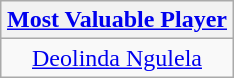<table class=wikitable style="text-align:center; margin:auto">
<tr>
<th><a href='#'>Most Valuable Player</a></th>
</tr>
<tr>
<td> <a href='#'>Deolinda Ngulela</a></td>
</tr>
</table>
